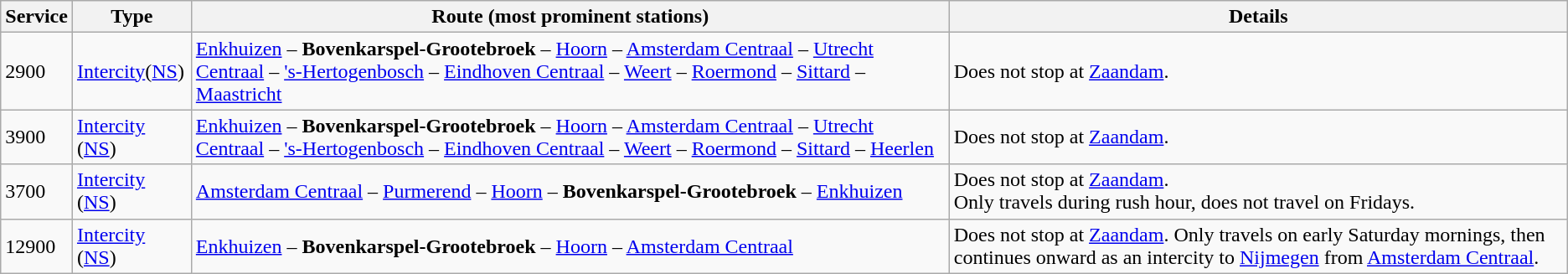<table class="wikitable">
<tr>
<th>Service</th>
<th>Type</th>
<th>Route (most prominent stations)</th>
<th>Details</th>
</tr>
<tr>
<td>2900</td>
<td><a href='#'>Intercity</a>(<a href='#'>NS</a>)</td>
<td><a href='#'>Enkhuizen</a> – <strong>Bovenkarspel-Grootebroek</strong> – <a href='#'>Hoorn</a> – <a href='#'>Amsterdam Centraal</a> – <a href='#'>Utrecht Centraal</a> – <a href='#'>'s-Hertogenbosch</a> – <a href='#'>Eindhoven Centraal</a> – <a href='#'>Weert</a> – <a href='#'>Roermond</a> – <a href='#'>Sittard</a> – <a href='#'>Maastricht</a></td>
<td>Does not stop at <a href='#'>Zaandam</a>.</td>
</tr>
<tr>
<td>3900</td>
<td><a href='#'>Intercity</a> (<a href='#'>NS</a>)</td>
<td><a href='#'>Enkhuizen</a> – <strong>Bovenkarspel-Grootebroek</strong> – <a href='#'>Hoorn</a> – <a href='#'>Amsterdam Centraal</a> – <a href='#'>Utrecht Centraal</a> – <a href='#'>'s-Hertogenbosch</a> – <a href='#'>Eindhoven Centraal</a> – <a href='#'>Weert</a> – <a href='#'>Roermond</a> – <a href='#'>Sittard</a> – <a href='#'>Heerlen</a></td>
<td>Does not stop at <a href='#'>Zaandam</a>.</td>
</tr>
<tr>
<td>3700</td>
<td><a href='#'>Intercity</a> (<a href='#'>NS</a>)</td>
<td><a href='#'>Amsterdam Centraal</a> – <a href='#'>Purmerend</a> – <a href='#'>Hoorn</a> – <strong>Bovenkarspel-Grootebroek</strong> – <a href='#'>Enkhuizen</a></td>
<td>Does not stop at <a href='#'>Zaandam</a>.<br>Only travels during rush hour, does not travel on Fridays.</td>
</tr>
<tr>
<td>12900</td>
<td><a href='#'>Intercity</a><br>(<a href='#'>NS</a>)</td>
<td><a href='#'>Enkhuizen</a> – <strong>Bovenkarspel-Grootebroek</strong> – <a href='#'>Hoorn</a> – <a href='#'>Amsterdam Centraal</a></td>
<td>Does not stop at <a href='#'>Zaandam</a>. Only travels on early Saturday mornings, then continues onward as an intercity to <a href='#'>Nijmegen</a> from <a href='#'>Amsterdam Centraal</a>.</td>
</tr>
</table>
